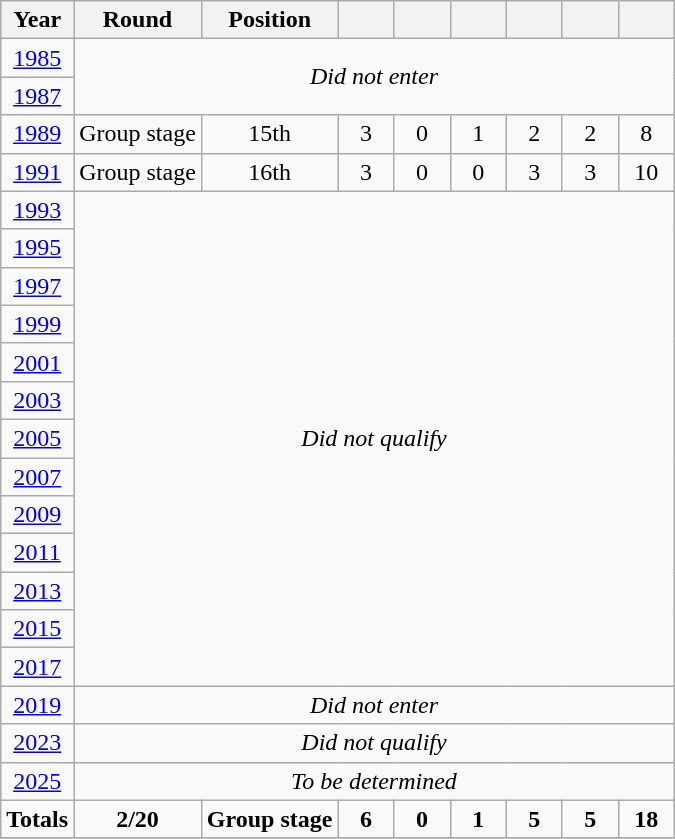<table class=wikitable style="text-align: center;">
<tr>
<th>Year</th>
<th>Round</th>
<th>Position</th>
<th style="width:30px;"></th>
<th style="width:30px;"></th>
<th style="width:30px;"></th>
<th style="width:30px;"></th>
<th style="width:30px;"></th>
<th style="width:30px;"></th>
</tr>
<tr>
<td> <a href='#'>1985</a></td>
<td colspan=8 rowspan=2><em>Did not enter</em></td>
</tr>
<tr>
<td> <a href='#'>1987</a></td>
</tr>
<tr>
<td> <a href='#'>1989</a></td>
<td>Group stage</td>
<td>15th</td>
<td>3</td>
<td>0</td>
<td>1</td>
<td>2</td>
<td>2</td>
<td>8</td>
</tr>
<tr>
<td> <a href='#'>1991</a></td>
<td>Group stage</td>
<td>16th</td>
<td>3</td>
<td>0</td>
<td>0</td>
<td>3</td>
<td>3</td>
<td>10</td>
</tr>
<tr>
<td> <a href='#'>1993</a></td>
<td colspan=8 rowspan=13><em>Did not qualify</em></td>
</tr>
<tr>
<td> <a href='#'>1995</a></td>
</tr>
<tr>
<td> <a href='#'>1997</a></td>
</tr>
<tr>
<td> <a href='#'>1999</a></td>
</tr>
<tr>
<td> <a href='#'>2001</a></td>
</tr>
<tr>
<td> <a href='#'>2003</a></td>
</tr>
<tr>
<td> <a href='#'>2005</a></td>
</tr>
<tr>
<td> <a href='#'>2007</a></td>
</tr>
<tr>
<td> <a href='#'>2009</a></td>
</tr>
<tr>
<td> <a href='#'>2011</a></td>
</tr>
<tr>
<td> <a href='#'>2013</a></td>
</tr>
<tr>
<td> <a href='#'>2015</a></td>
</tr>
<tr>
<td> <a href='#'>2017</a></td>
</tr>
<tr>
<td> <a href='#'>2019</a></td>
<td colspan=8 rowspan=1><em>Did not enter</em></td>
</tr>
<tr>
<td> <a href='#'>2023</a></td>
<td colspan=8><em>Did not qualify</em></td>
</tr>
<tr>
<td> <a href='#'>2025</a></td>
<td colspan=8><em>To be determined</em></td>
</tr>
<tr>
<td><strong>Totals</strong></td>
<td><strong>2/20</strong></td>
<td><strong>Group stage</strong></td>
<td><strong>6</strong></td>
<td><strong>0</strong></td>
<td><strong>1</strong></td>
<td><strong>5</strong></td>
<td><strong>5</strong></td>
<td><strong>18</strong></td>
</tr>
<tr>
</tr>
</table>
